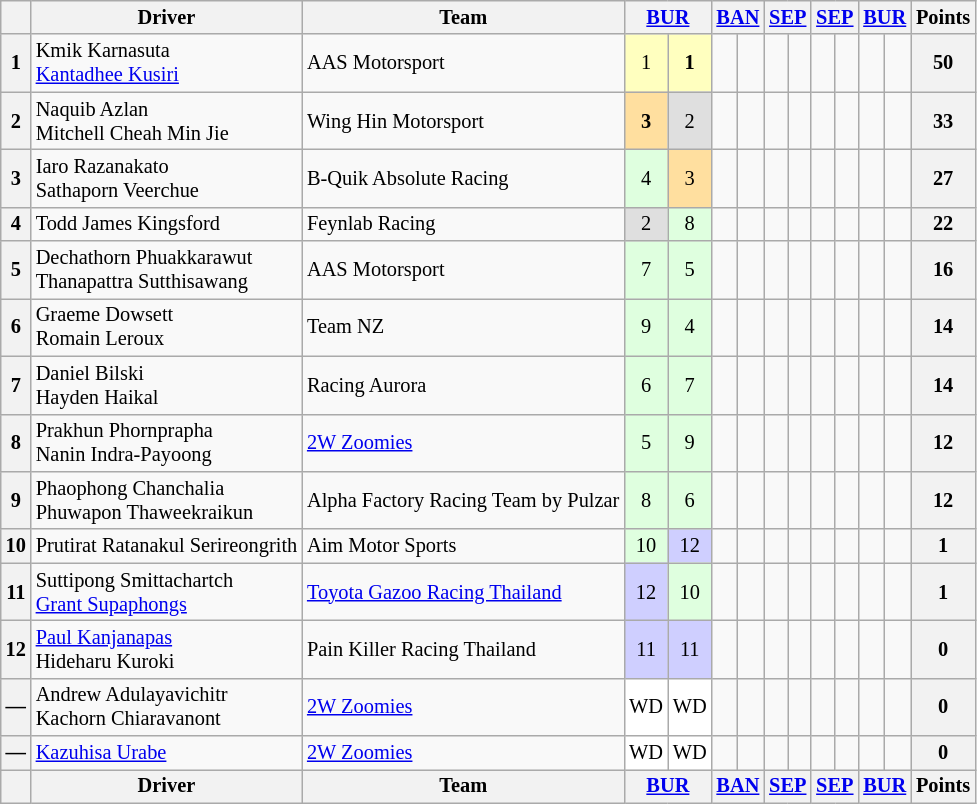<table class="wikitable" style="font-size: 85%; text-align:center;">
<tr>
<th></th>
<th>Driver</th>
<th>Team</th>
<th colspan="2"><a href='#'>BUR</a><br></th>
<th colspan="2"><a href='#'>BAN</a><br></th>
<th colspan="2"><a href='#'>SEP</a><br></th>
<th colspan="2"><a href='#'>SEP</a><br></th>
<th colspan="2"><a href='#'>BUR</a><br></th>
<th>Points</th>
</tr>
<tr>
<th>1</th>
<td align="left"> Kmik Karnasuta<br> <a href='#'>Kantadhee Kusiri</a></td>
<td align="left"> AAS Motorsport</td>
<td style="background:#FFFFBF;">1</td>
<td style="background:#FFFFBF;"><strong>1</strong></td>
<td></td>
<td></td>
<td></td>
<td></td>
<td></td>
<td></td>
<td></td>
<td></td>
<th>50</th>
</tr>
<tr>
<th>2</th>
<td align="left"> Naquib Azlan<br> Mitchell Cheah Min Jie</td>
<td align="left"> Wing Hin Motorsport</td>
<td style="background:#FFDF9F;"><strong>3</strong></td>
<td style="background:#DFDFDF;">2</td>
<td></td>
<td></td>
<td></td>
<td></td>
<td></td>
<td></td>
<td></td>
<td></td>
<th>33</th>
</tr>
<tr>
<th>3</th>
<td align="left"> Iaro Razanakato<br> Sathaporn Veerchue</td>
<td align="left"> B-Quik Absolute Racing</td>
<td style="background:#DFFFDF;">4</td>
<td style="background:#FFDF9F;">3</td>
<td></td>
<td></td>
<td></td>
<td></td>
<td></td>
<td></td>
<td></td>
<td></td>
<th>27</th>
</tr>
<tr>
<th>4</th>
<td align="left"> Todd James Kingsford</td>
<td align="left"> Feynlab Racing</td>
<td style="background:#DFDFDF;">2</td>
<td style="background:#DFFFDF;">8</td>
<td></td>
<td></td>
<td></td>
<td></td>
<td></td>
<td></td>
<td></td>
<td></td>
<th>22</th>
</tr>
<tr>
<th>5</th>
<td align="left"> Dechathorn Phuakkarawut<br> Thanapattra Sutthisawang</td>
<td align="left"> AAS Motorsport</td>
<td style="background:#DFFFDF;">7</td>
<td style="background:#DFFFDF;">5</td>
<td></td>
<td></td>
<td></td>
<td></td>
<td></td>
<td></td>
<td></td>
<td></td>
<th>16</th>
</tr>
<tr>
<th>6</th>
<td align="left"> Graeme Dowsett<br> Romain Leroux</td>
<td align="left"> Team NZ</td>
<td style="background:#DFFFDF;">9</td>
<td style="background:#DFFFDF;">4</td>
<td></td>
<td></td>
<td></td>
<td></td>
<td></td>
<td></td>
<td></td>
<td></td>
<th>14</th>
</tr>
<tr>
<th>7</th>
<td align="left"> Daniel Bilski<br> Hayden Haikal</td>
<td align="left"> Racing Aurora</td>
<td style="background:#DFFFDF;">6</td>
<td style="background:#DFFFDF;">7</td>
<td></td>
<td></td>
<td></td>
<td></td>
<td></td>
<td></td>
<td></td>
<td></td>
<th>14</th>
</tr>
<tr>
<th>8</th>
<td align="left"> Prakhun Phornprapha<br> Nanin Indra-Payoong</td>
<td align="left"> <a href='#'>2W Zoomies</a></td>
<td style="background:#DFFFDF;">5</td>
<td style="background:#DFFFDF;">9</td>
<td></td>
<td></td>
<td></td>
<td></td>
<td></td>
<td></td>
<td></td>
<td></td>
<th>12</th>
</tr>
<tr>
<th>9</th>
<td align="left"> Phaophong Chanchalia<br> Phuwapon Thaweekraikun</td>
<td align="left"> Alpha Factory Racing Team by Pulzar</td>
<td style="background:#DFFFDF;">8</td>
<td style="background:#DFFFDF;">6</td>
<td></td>
<td></td>
<td></td>
<td></td>
<td></td>
<td></td>
<td></td>
<td></td>
<th>12</th>
</tr>
<tr>
<th>10</th>
<td align="left"> Prutirat Ratanakul Serireongrith</td>
<td align="left"> Aim Motor Sports</td>
<td style="background:#DFFFDF;">10</td>
<td style="background:#CFCFFF;">12</td>
<td></td>
<td></td>
<td></td>
<td></td>
<td></td>
<td></td>
<td></td>
<td></td>
<th>1</th>
</tr>
<tr>
<th>11</th>
<td align="left"> Suttipong Smittachartch<br> <a href='#'>Grant Supaphongs</a></td>
<td align="left"> <a href='#'>Toyota Gazoo Racing Thailand</a></td>
<td style="background:#CFCFFF;">12</td>
<td style="background:#DFFFDF;">10</td>
<td></td>
<td></td>
<td></td>
<td></td>
<td></td>
<td></td>
<td></td>
<td></td>
<th>1</th>
</tr>
<tr>
<th>12</th>
<td align="left"> <a href='#'>Paul Kanjanapas</a><br> Hideharu Kuroki</td>
<td align="left"> Pain Killer Racing Thailand</td>
<td style="background:#CFCFFF;">11</td>
<td style="background:#CFCFFF;">11</td>
<td></td>
<td></td>
<td></td>
<td></td>
<td></td>
<td></td>
<td></td>
<td></td>
<th>0</th>
</tr>
<tr>
<th>—</th>
<td align="left"> Andrew Adulayavichitr<br> Kachorn Chiaravanont</td>
<td align="left"> <a href='#'>2W Zoomies</a></td>
<td style="background:#FFFFFF;">WD</td>
<td style="background:#FFFFFF;">WD</td>
<td></td>
<td></td>
<td></td>
<td></td>
<td></td>
<td></td>
<td></td>
<td></td>
<th>0</th>
</tr>
<tr>
<th>—</th>
<td align="left"> <a href='#'>Kazuhisa Urabe</a></td>
<td align="left"> <a href='#'>2W Zoomies</a></td>
<td style="background:#FFFFFF;">WD</td>
<td style="background:#FFFFFF;">WD</td>
<td></td>
<td></td>
<td></td>
<td></td>
<td></td>
<td></td>
<td></td>
<td></td>
<th>0</th>
</tr>
<tr>
<th></th>
<th>Driver</th>
<th>Team</th>
<th colspan="2"><a href='#'>BUR</a><br></th>
<th colspan="2"><a href='#'>BAN</a><br></th>
<th colspan="2"><a href='#'>SEP</a><br></th>
<th colspan="2"><a href='#'>SEP</a><br></th>
<th colspan="2"><a href='#'>BUR</a><br></th>
<th>Points</th>
</tr>
</table>
